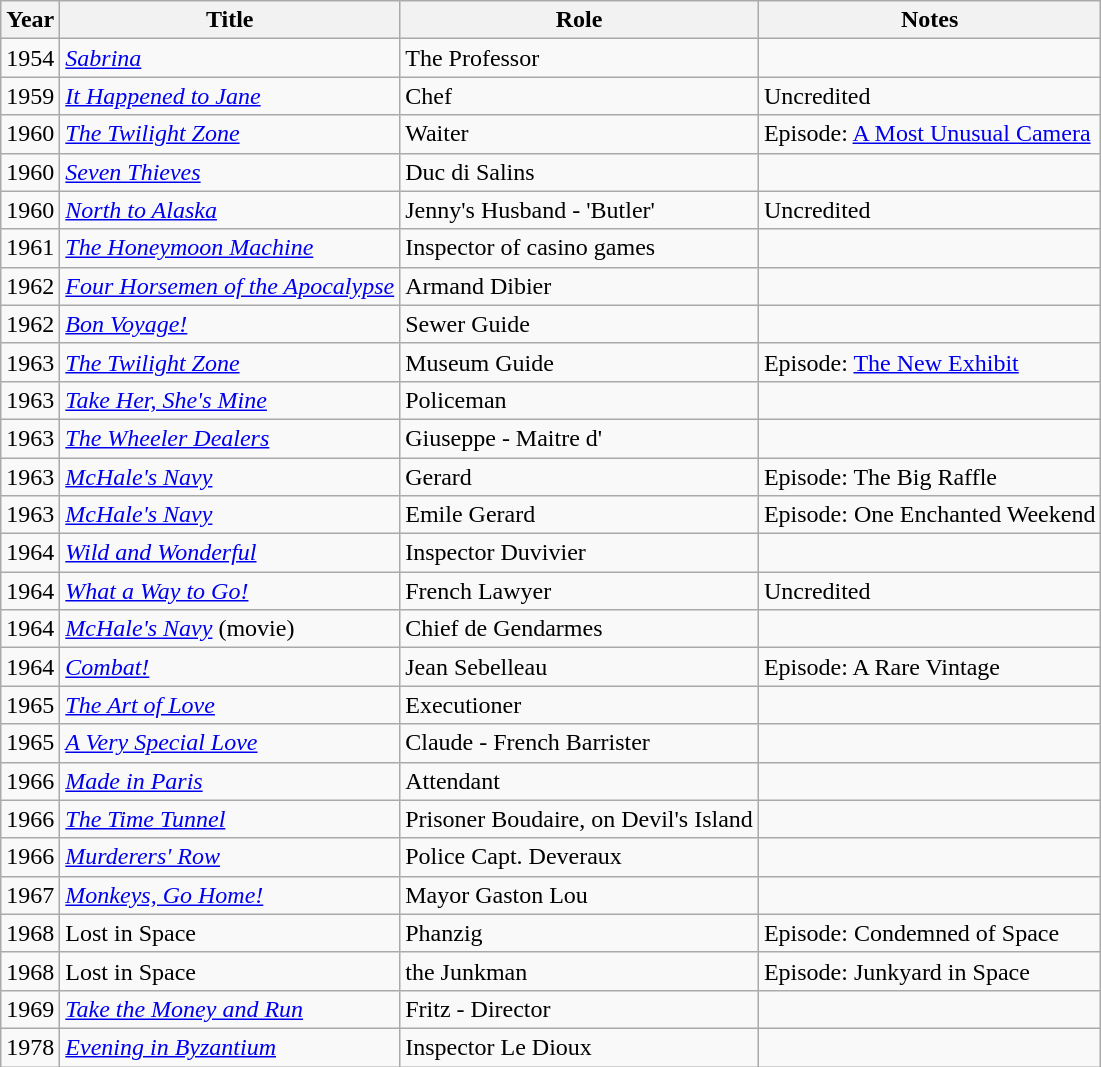<table class="wikitable">
<tr>
<th>Year</th>
<th>Title</th>
<th>Role</th>
<th>Notes</th>
</tr>
<tr>
<td>1954</td>
<td><em><a href='#'>Sabrina</a></em></td>
<td>The Professor</td>
<td></td>
</tr>
<tr>
<td>1959</td>
<td><em><a href='#'>It Happened to Jane</a></em></td>
<td>Chef</td>
<td>Uncredited</td>
</tr>
<tr>
<td>1960</td>
<td><em><a href='#'>The Twilight Zone</a></em></td>
<td>Waiter</td>
<td>Episode: <a href='#'>A Most Unusual Camera</a></td>
</tr>
<tr>
<td>1960</td>
<td><em><a href='#'>Seven Thieves</a></em></td>
<td>Duc di Salins</td>
<td></td>
</tr>
<tr>
<td>1960</td>
<td><em><a href='#'>North to Alaska</a></em></td>
<td>Jenny's Husband - 'Butler'</td>
<td>Uncredited</td>
</tr>
<tr>
<td>1961</td>
<td><em><a href='#'>The Honeymoon Machine</a></em></td>
<td>Inspector of casino games</td>
<td></td>
</tr>
<tr>
<td>1962</td>
<td><em><a href='#'>Four Horsemen of the Apocalypse</a></em></td>
<td>Armand Dibier</td>
<td></td>
</tr>
<tr>
<td>1962</td>
<td><em><a href='#'>Bon Voyage!</a></em></td>
<td>Sewer Guide</td>
<td></td>
</tr>
<tr>
<td>1963</td>
<td><em><a href='#'>The Twilight Zone</a></em></td>
<td>Museum Guide</td>
<td>Episode: <a href='#'>The New Exhibit</a></td>
</tr>
<tr>
<td>1963</td>
<td><em><a href='#'>Take Her, She's Mine</a></em></td>
<td>Policeman</td>
<td></td>
</tr>
<tr>
<td>1963</td>
<td><em><a href='#'>The Wheeler Dealers</a></em></td>
<td>Giuseppe - Maitre d'</td>
<td></td>
</tr>
<tr>
<td>1963</td>
<td><em><a href='#'>McHale's Navy</a></em></td>
<td>Gerard</td>
<td>Episode: The Big Raffle</td>
</tr>
<tr>
<td>1963</td>
<td><em><a href='#'>McHale's Navy</a></em></td>
<td>Emile Gerard</td>
<td>Episode: One Enchanted Weekend</td>
</tr>
<tr>
<td>1964</td>
<td><em><a href='#'>Wild and Wonderful</a></em></td>
<td>Inspector Duvivier</td>
<td></td>
</tr>
<tr>
<td>1964</td>
<td><em><a href='#'>What a Way to Go!</a></em></td>
<td>French Lawyer</td>
<td>Uncredited</td>
</tr>
<tr>
<td>1964</td>
<td><em><a href='#'>McHale's Navy</a></em> (movie)</td>
<td>Chief de Gendarmes</td>
<td></td>
</tr>
<tr>
<td>1964</td>
<td><em><a href='#'>Combat!</a></em></td>
<td>Jean Sebelleau</td>
<td>Episode: A Rare Vintage</td>
</tr>
<tr>
<td>1965</td>
<td><em><a href='#'>The Art of Love</a></em></td>
<td>Executioner</td>
<td></td>
</tr>
<tr>
<td>1965</td>
<td><em><a href='#'>A Very Special Love</a></em></td>
<td>Claude - French Barrister</td>
<td></td>
</tr>
<tr>
<td>1966</td>
<td><em><a href='#'>Made in Paris</a></em></td>
<td>Attendant</td>
<td></td>
</tr>
<tr>
<td>1966</td>
<td><em><a href='#'>The Time Tunnel</a></em></td>
<td>Prisoner Boudaire, on Devil's Island</td>
<td></td>
</tr>
<tr>
<td>1966</td>
<td><em><a href='#'>Murderers' Row</a></em></td>
<td>Police Capt. Deveraux</td>
<td></td>
</tr>
<tr>
<td>1967</td>
<td><em><a href='#'>Monkeys, Go Home!</a></em></td>
<td>Mayor Gaston Lou</td>
<td></td>
</tr>
<tr>
<td>1968</td>
<td>Lost in Space</td>
<td>Phanzig</td>
<td>Episode: Condemned of Space</td>
</tr>
<tr>
<td>1968</td>
<td>Lost in Space</td>
<td>the Junkman</td>
<td>Episode: Junkyard in Space</td>
</tr>
<tr>
<td>1969</td>
<td><em><a href='#'>Take the Money and Run</a></em></td>
<td>Fritz - Director</td>
<td></td>
</tr>
<tr>
<td>1978</td>
<td><em><a href='#'>Evening in Byzantium</a></em></td>
<td>Inspector Le Dioux</td>
<td></td>
</tr>
</table>
